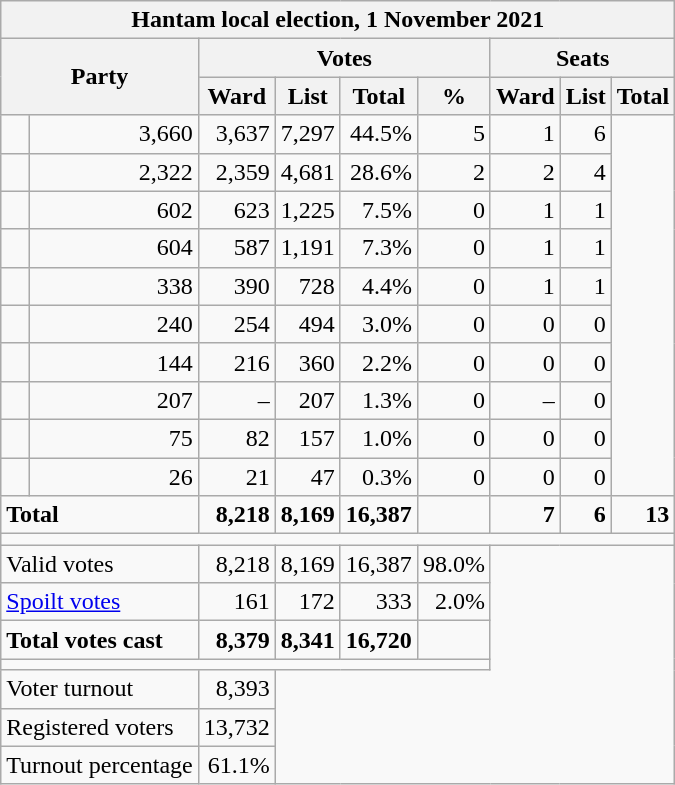<table class=wikitable style="text-align:right">
<tr>
<th colspan="9" align="center">Hantam local election, 1 November 2021</th>
</tr>
<tr>
<th rowspan="2" colspan="2">Party</th>
<th colspan="4" align="center">Votes</th>
<th colspan="3" align="center">Seats</th>
</tr>
<tr>
<th>Ward</th>
<th>List</th>
<th>Total</th>
<th>%</th>
<th>Ward</th>
<th>List</th>
<th>Total</th>
</tr>
<tr>
<td></td>
<td>3,660</td>
<td>3,637</td>
<td>7,297</td>
<td>44.5%</td>
<td>5</td>
<td>1</td>
<td>6</td>
</tr>
<tr>
<td></td>
<td>2,322</td>
<td>2,359</td>
<td>4,681</td>
<td>28.6%</td>
<td>2</td>
<td>2</td>
<td>4</td>
</tr>
<tr>
<td></td>
<td>602</td>
<td>623</td>
<td>1,225</td>
<td>7.5%</td>
<td>0</td>
<td>1</td>
<td>1</td>
</tr>
<tr>
<td></td>
<td>604</td>
<td>587</td>
<td>1,191</td>
<td>7.3%</td>
<td>0</td>
<td>1</td>
<td>1</td>
</tr>
<tr>
<td></td>
<td>338</td>
<td>390</td>
<td>728</td>
<td>4.4%</td>
<td>0</td>
<td>1</td>
<td>1</td>
</tr>
<tr>
<td></td>
<td>240</td>
<td>254</td>
<td>494</td>
<td>3.0%</td>
<td>0</td>
<td>0</td>
<td>0</td>
</tr>
<tr>
<td></td>
<td>144</td>
<td>216</td>
<td>360</td>
<td>2.2%</td>
<td>0</td>
<td>0</td>
<td>0</td>
</tr>
<tr>
<td></td>
<td>207</td>
<td>–</td>
<td>207</td>
<td>1.3%</td>
<td>0</td>
<td>–</td>
<td>0</td>
</tr>
<tr>
<td></td>
<td>75</td>
<td>82</td>
<td>157</td>
<td>1.0%</td>
<td>0</td>
<td>0</td>
<td>0</td>
</tr>
<tr>
<td></td>
<td>26</td>
<td>21</td>
<td>47</td>
<td>0.3%</td>
<td>0</td>
<td>0</td>
<td>0</td>
</tr>
<tr>
<td colspan="2" style="text-align:left"><strong>Total</strong></td>
<td><strong>8,218</strong></td>
<td><strong>8,169</strong></td>
<td><strong>16,387</strong></td>
<td></td>
<td><strong>7</strong></td>
<td><strong>6</strong></td>
<td><strong>13</strong></td>
</tr>
<tr>
<td colspan="9"></td>
</tr>
<tr>
<td colspan="2" style="text-align:left">Valid votes</td>
<td>8,218</td>
<td>8,169</td>
<td>16,387</td>
<td>98.0%</td>
</tr>
<tr>
<td colspan="2" style="text-align:left"><a href='#'>Spoilt votes</a></td>
<td>161</td>
<td>172</td>
<td>333</td>
<td>2.0%</td>
</tr>
<tr>
<td colspan="2" style="text-align:left"><strong>Total votes cast</strong></td>
<td><strong>8,379</strong></td>
<td><strong>8,341</strong></td>
<td><strong>16,720</strong></td>
<td></td>
</tr>
<tr>
<td colspan="6"></td>
</tr>
<tr>
<td colspan="2" style="text-align:left">Voter turnout</td>
<td>8,393</td>
</tr>
<tr>
<td colspan="2" style="text-align:left">Registered voters</td>
<td>13,732</td>
</tr>
<tr>
<td colspan="2" style="text-align:left">Turnout percentage</td>
<td>61.1%</td>
</tr>
</table>
